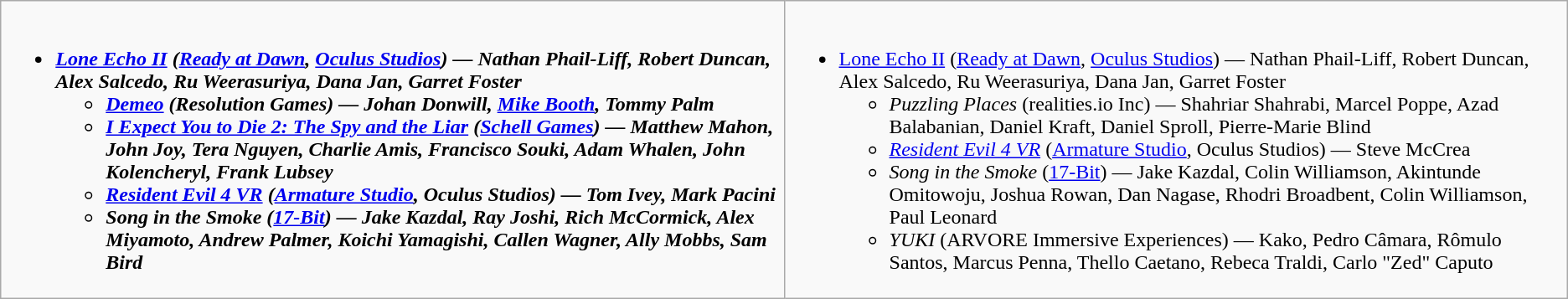<table class="wikitable">
<tr>
<td valign="top" width="50%"><br><ul><li><strong><em><a href='#'>Lone Echo II</a><em> (<a href='#'>Ready at Dawn</a>, <a href='#'>Oculus Studios</a>) — Nathan Phail-Liff, Robert Duncan, Alex Salcedo, Ru Weerasuriya, Dana Jan, Garret Foster<strong><ul><li></em><a href='#'>Demeo</a><em> (Resolution Games) — Johan Donwill, <a href='#'>Mike Booth</a>, Tommy Palm</li><li></em><a href='#'>I Expect You to Die 2: The Spy and the Liar</a><em> (<a href='#'>Schell Games</a>) — Matthew Mahon, John Joy, Tera Nguyen, Charlie Amis, Francisco Souki, Adam Whalen, John Kolencheryl, Frank Lubsey</li><li></em><a href='#'>Resident Evil 4 VR</a><em> (<a href='#'>Armature Studio</a>, Oculus Studios) — Tom Ivey, Mark Pacini</li><li></em>Song in the Smoke<em> (<a href='#'>17-Bit</a>) — Jake Kazdal, Ray Joshi, Rich McCormick, Alex Miyamoto, Andrew Palmer, Koichi Yamagishi, Callen Wagner, Ally Mobbs, Sam Bird</li></ul></li></ul></td>
<td valign="top" width="50%"><br><ul><li></em></strong><a href='#'>Lone Echo II</a></em> (<a href='#'>Ready at Dawn</a>, <a href='#'>Oculus Studios</a>) — Nathan Phail-Liff, Robert Duncan, Alex Salcedo, Ru Weerasuriya, Dana Jan, Garret Foster</strong><ul><li><em>Puzzling Places</em> (realities.io Inc) — Shahriar Shahrabi, Marcel Poppe, Azad Balabanian, Daniel Kraft, Daniel Sproll, Pierre-Marie Blind</li><li><em><a href='#'>Resident Evil 4 VR</a></em> (<a href='#'>Armature Studio</a>, Oculus Studios) — Steve McCrea</li><li><em>Song in the Smoke</em> (<a href='#'>17-Bit</a>) — Jake Kazdal, Colin Williamson, Akintunde Omitowoju, Joshua Rowan, Dan Nagase, Rhodri Broadbent, Colin Williamson, Paul Leonard</li><li><em>YUKI</em> (ARVORE Immersive Experiences) — Kako, Pedro Câmara, Rômulo Santos, Marcus Penna, Thello Caetano, Rebeca Traldi, Carlo "Zed" Caputo</li></ul></li></ul></td>
</tr>
</table>
